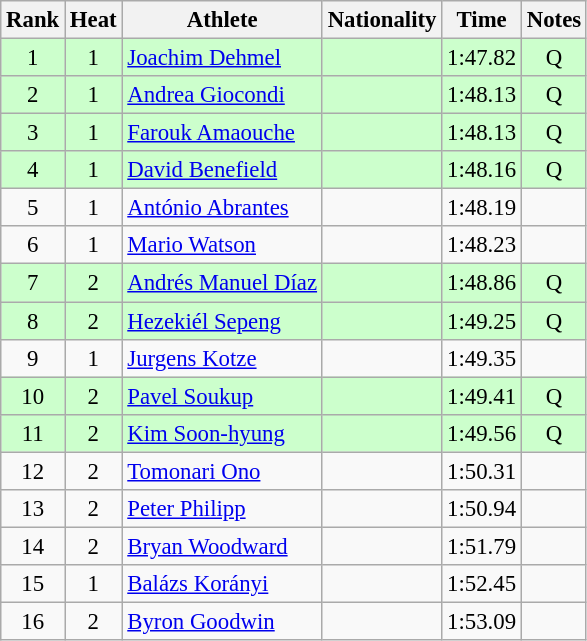<table class="wikitable sortable" style="text-align:center;font-size:95%">
<tr>
<th>Rank</th>
<th>Heat</th>
<th>Athlete</th>
<th>Nationality</th>
<th>Time</th>
<th>Notes</th>
</tr>
<tr bgcolor=ccffcc>
<td>1</td>
<td>1</td>
<td align="left"><a href='#'>Joachim Dehmel</a></td>
<td align=left></td>
<td>1:47.82</td>
<td>Q</td>
</tr>
<tr bgcolor=ccffcc>
<td>2</td>
<td>1</td>
<td align="left"><a href='#'>Andrea Giocondi</a></td>
<td align=left></td>
<td>1:48.13</td>
<td>Q</td>
</tr>
<tr bgcolor=ccffcc>
<td>3</td>
<td>1</td>
<td align="left"><a href='#'>Farouk Amaouche</a></td>
<td align=left></td>
<td>1:48.13</td>
<td>Q</td>
</tr>
<tr bgcolor=ccffcc>
<td>4</td>
<td>1</td>
<td align="left"><a href='#'>David Benefield</a></td>
<td align=left></td>
<td>1:48.16</td>
<td>Q</td>
</tr>
<tr>
<td>5</td>
<td>1</td>
<td align="left"><a href='#'>António Abrantes</a></td>
<td align=left></td>
<td>1:48.19</td>
<td></td>
</tr>
<tr>
<td>6</td>
<td>1</td>
<td align="left"><a href='#'>Mario Watson</a></td>
<td align=left></td>
<td>1:48.23</td>
<td></td>
</tr>
<tr bgcolor=ccffcc>
<td>7</td>
<td>2</td>
<td align="left"><a href='#'>Andrés Manuel Díaz</a></td>
<td align=left></td>
<td>1:48.86</td>
<td>Q</td>
</tr>
<tr bgcolor=ccffcc>
<td>8</td>
<td>2</td>
<td align="left"><a href='#'>Hezekiél Sepeng</a></td>
<td align=left></td>
<td>1:49.25</td>
<td>Q</td>
</tr>
<tr>
<td>9</td>
<td>1</td>
<td align="left"><a href='#'>Jurgens Kotze</a></td>
<td align=left></td>
<td>1:49.35</td>
<td></td>
</tr>
<tr bgcolor=ccffcc>
<td>10</td>
<td>2</td>
<td align="left"><a href='#'>Pavel Soukup</a></td>
<td align=left></td>
<td>1:49.41</td>
<td>Q</td>
</tr>
<tr bgcolor=ccffcc>
<td>11</td>
<td>2</td>
<td align="left"><a href='#'>Kim Soon-hyung</a></td>
<td align=left></td>
<td>1:49.56</td>
<td>Q</td>
</tr>
<tr>
<td>12</td>
<td>2</td>
<td align="left"><a href='#'>Tomonari Ono</a></td>
<td align=left></td>
<td>1:50.31</td>
<td></td>
</tr>
<tr>
<td>13</td>
<td>2</td>
<td align="left"><a href='#'>Peter Philipp</a></td>
<td align=left></td>
<td>1:50.94</td>
<td></td>
</tr>
<tr>
<td>14</td>
<td>2</td>
<td align="left"><a href='#'>Bryan Woodward</a></td>
<td align=left></td>
<td>1:51.79</td>
<td></td>
</tr>
<tr>
<td>15</td>
<td>1</td>
<td align="left"><a href='#'>Balázs Korányi</a></td>
<td align=left></td>
<td>1:52.45</td>
<td></td>
</tr>
<tr>
<td>16</td>
<td>2</td>
<td align="left"><a href='#'>Byron Goodwin</a></td>
<td align=left></td>
<td>1:53.09</td>
<td></td>
</tr>
</table>
